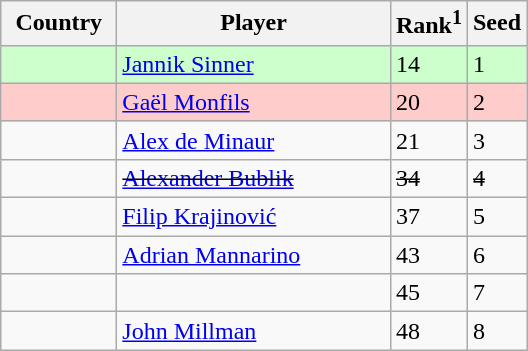<table class="wikitable" border="1">
<tr>
<th width="70">Country</th>
<th width="175">Player</th>
<th>Rank<sup>1</sup></th>
<th>Seed</th>
</tr>
<tr bgcolor=#cfc>
<td></td>
<td><a href='#'>Jannik Sinner</a></td>
<td>14</td>
<td>1</td>
</tr>
<tr bgcolor=#fcc>
<td></td>
<td><a href='#'>Gaël Monfils</a></td>
<td>20</td>
<td>2</td>
</tr>
<tr>
<td></td>
<td><a href='#'>Alex de Minaur</a></td>
<td>21</td>
<td>3</td>
</tr>
<tr>
<td><s></s></td>
<td><s><a href='#'>Alexander Bublik</a></s></td>
<td><s>34</s></td>
<td><s>4</s></td>
</tr>
<tr>
<td></td>
<td><a href='#'>Filip Krajinović</a></td>
<td>37</td>
<td>5</td>
</tr>
<tr>
<td></td>
<td><a href='#'>Adrian Mannarino</a></td>
<td>43</td>
<td>6</td>
</tr>
<tr>
<td></td>
<td></td>
<td>45</td>
<td>7</td>
</tr>
<tr>
<td></td>
<td><a href='#'>John Millman</a></td>
<td>48</td>
<td>8</td>
</tr>
</table>
